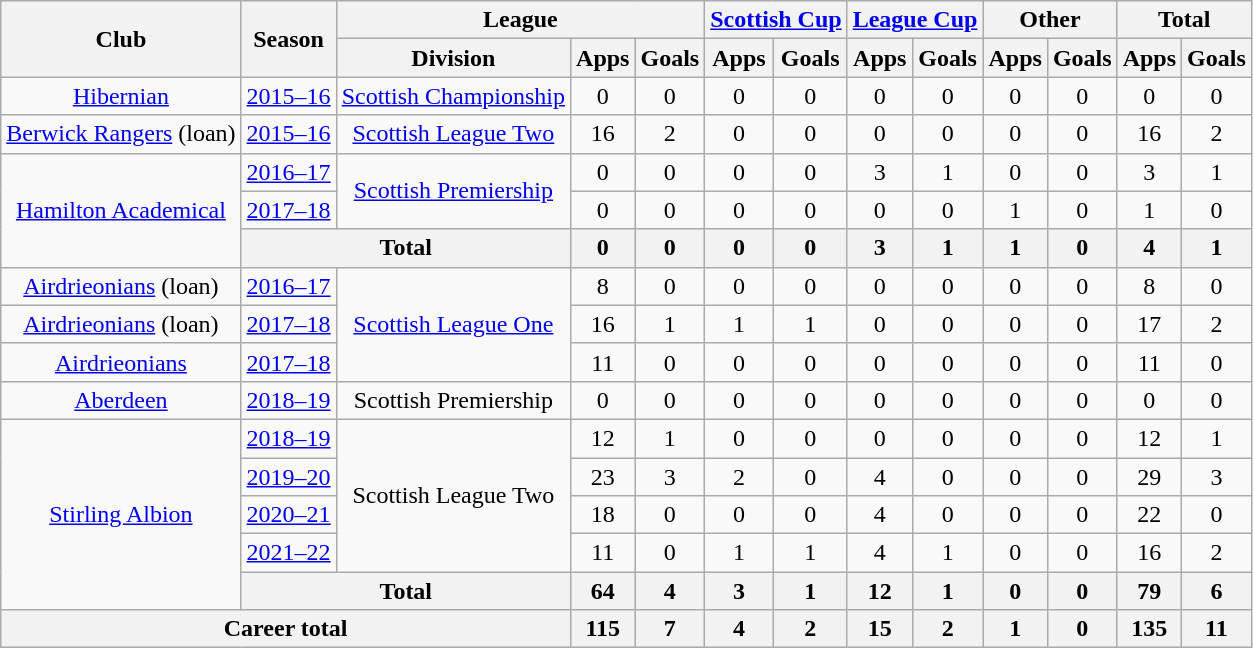<table class="wikitable" style="text-align: center">
<tr>
<th rowspan="2">Club</th>
<th rowspan="2">Season</th>
<th colspan="3">League</th>
<th colspan="2"><a href='#'>Scottish Cup</a></th>
<th colspan="2"><a href='#'>League Cup</a></th>
<th colspan="2">Other</th>
<th colspan="2">Total</th>
</tr>
<tr>
<th>Division</th>
<th>Apps</th>
<th>Goals</th>
<th>Apps</th>
<th>Goals</th>
<th>Apps</th>
<th>Goals</th>
<th>Apps</th>
<th>Goals</th>
<th>Apps</th>
<th>Goals</th>
</tr>
<tr>
<td><a href='#'>Hibernian</a></td>
<td><a href='#'>2015–16</a></td>
<td><a href='#'>Scottish Championship</a></td>
<td>0</td>
<td>0</td>
<td>0</td>
<td>0</td>
<td>0</td>
<td>0</td>
<td>0</td>
<td>0</td>
<td>0</td>
<td>0</td>
</tr>
<tr>
<td><a href='#'>Berwick Rangers</a> (loan)</td>
<td><a href='#'>2015–16</a></td>
<td><a href='#'>Scottish League Two</a></td>
<td>16</td>
<td>2</td>
<td>0</td>
<td>0</td>
<td>0</td>
<td>0</td>
<td>0</td>
<td>0</td>
<td>16</td>
<td>2</td>
</tr>
<tr>
<td rowspan="3"><a href='#'>Hamilton Academical</a></td>
<td><a href='#'>2016–17</a></td>
<td rowspan="2"><a href='#'>Scottish Premiership</a></td>
<td>0</td>
<td>0</td>
<td>0</td>
<td>0</td>
<td>3</td>
<td>1</td>
<td>0</td>
<td>0</td>
<td>3</td>
<td>1</td>
</tr>
<tr>
<td><a href='#'>2017–18</a></td>
<td>0</td>
<td>0</td>
<td>0</td>
<td>0</td>
<td>0</td>
<td>0</td>
<td>1</td>
<td>0</td>
<td>1</td>
<td>0</td>
</tr>
<tr>
<th colspan="2">Total</th>
<th>0</th>
<th>0</th>
<th>0</th>
<th>0</th>
<th>3</th>
<th>1</th>
<th>1</th>
<th>0</th>
<th>4</th>
<th>1</th>
</tr>
<tr>
<td><a href='#'>Airdrieonians</a> (loan)</td>
<td><a href='#'>2016–17</a></td>
<td rowspan="3"><a href='#'>Scottish League One</a></td>
<td>8</td>
<td>0</td>
<td>0</td>
<td>0</td>
<td>0</td>
<td>0</td>
<td>0</td>
<td>0</td>
<td>8</td>
<td>0</td>
</tr>
<tr>
<td><a href='#'>Airdrieonians</a> (loan)</td>
<td><a href='#'>2017–18</a></td>
<td>16</td>
<td>1</td>
<td>1</td>
<td>1</td>
<td>0</td>
<td>0</td>
<td>0</td>
<td>0</td>
<td>17</td>
<td>2</td>
</tr>
<tr>
<td><a href='#'>Airdrieonians</a></td>
<td><a href='#'>2017–18</a></td>
<td>11</td>
<td>0</td>
<td>0</td>
<td>0</td>
<td>0</td>
<td>0</td>
<td>0</td>
<td>0</td>
<td>11</td>
<td>0</td>
</tr>
<tr>
<td><a href='#'>Aberdeen</a></td>
<td><a href='#'>2018–19</a></td>
<td>Scottish Premiership</td>
<td>0</td>
<td>0</td>
<td>0</td>
<td>0</td>
<td>0</td>
<td>0</td>
<td>0</td>
<td>0</td>
<td>0</td>
<td>0</td>
</tr>
<tr>
<td rowspan="5"><a href='#'>Stirling Albion</a></td>
<td><a href='#'>2018–19</a></td>
<td rowspan="4">Scottish League Two</td>
<td>12</td>
<td>1</td>
<td>0</td>
<td>0</td>
<td>0</td>
<td>0</td>
<td>0</td>
<td>0</td>
<td>12</td>
<td>1</td>
</tr>
<tr>
<td><a href='#'>2019–20</a></td>
<td>23</td>
<td>3</td>
<td>2</td>
<td>0</td>
<td>4</td>
<td>0</td>
<td>0</td>
<td>0</td>
<td>29</td>
<td>3</td>
</tr>
<tr>
<td><a href='#'>2020–21</a></td>
<td>18</td>
<td>0</td>
<td>0</td>
<td>0</td>
<td>4</td>
<td>0</td>
<td>0</td>
<td>0</td>
<td>22</td>
<td>0</td>
</tr>
<tr>
<td><a href='#'>2021–22</a></td>
<td>11</td>
<td>0</td>
<td>1</td>
<td>1</td>
<td>4</td>
<td>1</td>
<td>0</td>
<td>0</td>
<td>16</td>
<td>2</td>
</tr>
<tr>
<th colspan="2">Total</th>
<th>64</th>
<th>4</th>
<th>3</th>
<th>1</th>
<th>12</th>
<th>1</th>
<th>0</th>
<th>0</th>
<th>79</th>
<th>6</th>
</tr>
<tr>
<th colspan="3">Career total</th>
<th>115</th>
<th>7</th>
<th>4</th>
<th>2</th>
<th>15</th>
<th>2</th>
<th>1</th>
<th>0</th>
<th>135</th>
<th>11</th>
</tr>
</table>
